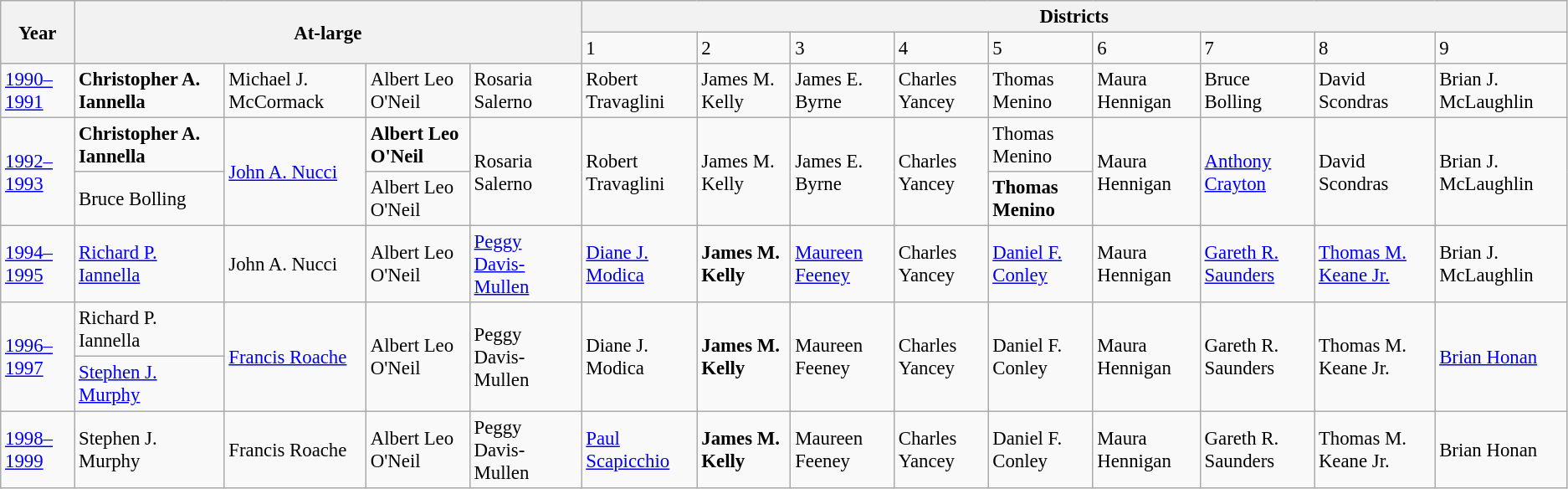<table class=wikitable style="font-size: 95%;">
<tr>
<th rowspan=2>Year</th>
<th rowspan=2 colspan=4>At-large</th>
<th colspan=9>Districts</th>
</tr>
<tr>
<td>1</td>
<td>2</td>
<td>3</td>
<td>4</td>
<td>5</td>
<td>6</td>
<td>7</td>
<td>8</td>
<td>9</td>
</tr>
<tr>
<td><a href='#'>1990–1991</a></td>
<td><strong>Christopher A. Iannella</strong></td>
<td>Michael J. McCormack</td>
<td>Albert Leo O'Neil</td>
<td>Rosaria Salerno</td>
<td>Robert Travaglini</td>
<td>James M. Kelly</td>
<td>James E. Byrne</td>
<td>Charles Yancey</td>
<td>Thomas Menino</td>
<td>Maura Hennigan</td>
<td>Bruce Bolling</td>
<td>David Scondras</td>
<td>Brian J. McLaughlin</td>
</tr>
<tr>
<td rowspan=2><a href='#'>1992–1993</a></td>
<td><strong>Christopher A. Iannella</strong></td>
<td rowspan=2><a href='#'>John A. Nucci</a></td>
<td><strong>Albert Leo O'Neil</strong></td>
<td rowspan=2>Rosaria Salerno</td>
<td rowspan=2>Robert Travaglini</td>
<td rowspan=2>James M. Kelly</td>
<td rowspan=2>James E. Byrne</td>
<td rowspan=2>Charles Yancey</td>
<td>Thomas Menino</td>
<td rowspan=2>Maura Hennigan</td>
<td rowspan=2><a href='#'>Anthony Crayton</a></td>
<td rowspan=2>David Scondras</td>
<td rowspan=2>Brian J. McLaughlin</td>
</tr>
<tr>
<td>Bruce Bolling</td>
<td>Albert Leo O'Neil</td>
<td><strong>Thomas Menino</strong></td>
</tr>
<tr>
<td><a href='#'>1994–1995</a></td>
<td><a href='#'>Richard P. Iannella</a></td>
<td>John A. Nucci</td>
<td>Albert Leo O'Neil</td>
<td><a href='#'>Peggy Davis-Mullen</a></td>
<td><a href='#'>Diane J. Modica</a></td>
<td><strong>James M. Kelly</strong></td>
<td><a href='#'>Maureen Feeney</a></td>
<td>Charles Yancey</td>
<td><a href='#'>Daniel F. Conley</a></td>
<td>Maura Hennigan</td>
<td><a href='#'>Gareth R. Saunders</a></td>
<td><a href='#'>Thomas M. Keane Jr.</a></td>
<td>Brian J. McLaughlin</td>
</tr>
<tr>
<td rowspan=2><a href='#'>1996–1997</a></td>
<td>Richard P. Iannella</td>
<td rowspan=2><a href='#'>Francis Roache</a></td>
<td rowspan=2>Albert Leo O'Neil</td>
<td rowspan=2>Peggy Davis-Mullen</td>
<td rowspan=2>Diane J. Modica</td>
<td rowspan=2><strong>James M. Kelly</strong></td>
<td rowspan=2>Maureen Feeney</td>
<td rowspan=2>Charles Yancey</td>
<td rowspan=2>Daniel F. Conley</td>
<td rowspan=2>Maura Hennigan</td>
<td rowspan=2>Gareth R. Saunders</td>
<td rowspan=2>Thomas M. Keane Jr.</td>
<td rowspan=2><a href='#'>Brian Honan</a></td>
</tr>
<tr>
<td><a href='#'>Stephen J. Murphy</a></td>
</tr>
<tr>
<td><a href='#'>1998–1999</a></td>
<td>Stephen J. Murphy</td>
<td>Francis Roache</td>
<td>Albert Leo O'Neil</td>
<td>Peggy Davis-Mullen</td>
<td><a href='#'>Paul Scapicchio</a></td>
<td><strong>James M. Kelly</strong></td>
<td>Maureen Feeney</td>
<td>Charles Yancey</td>
<td>Daniel F. Conley</td>
<td>Maura Hennigan</td>
<td>Gareth R. Saunders</td>
<td>Thomas M. Keane Jr.</td>
<td>Brian Honan</td>
</tr>
</table>
